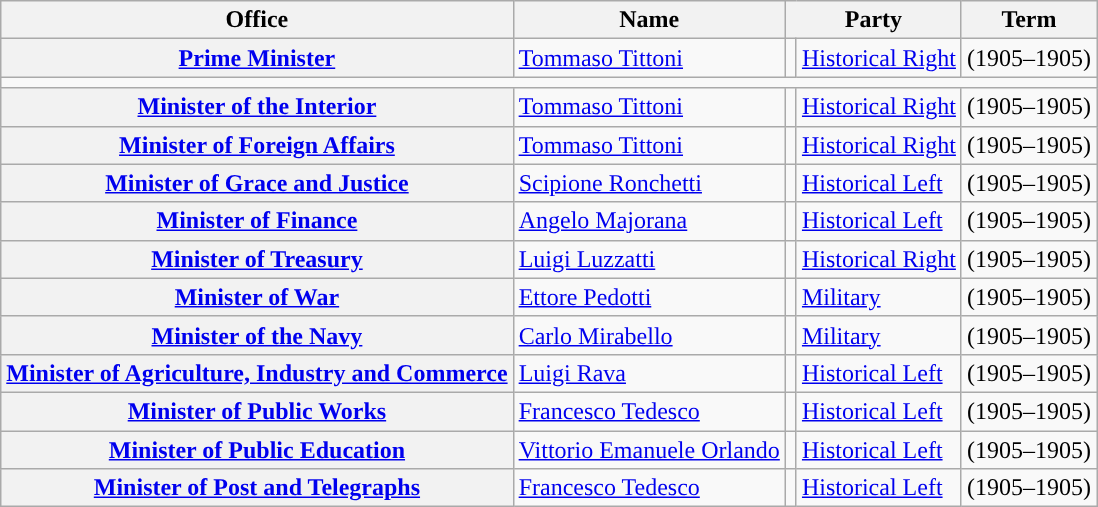<table class="wikitable" style="font-size: 100%;">
<tr>
<th>Office</th>
<th>Name</th>
<th colspan=2>Party</th>
<th>Term</th>
</tr>
<tr>
<th><a href='#'>Prime Minister</a></th>
<td><a href='#'>Tommaso Tittoni</a></td>
<td style="color:inherit;background:"></td>
<td><a href='#'>Historical Right</a></td>
<td>(1905–1905)</td>
</tr>
<tr>
<td colspan=6></td>
</tr>
<tr>
<th><a href='#'>Minister of the Interior</a></th>
<td><a href='#'>Tommaso Tittoni</a></td>
<td style="color:inherit;background:"></td>
<td><a href='#'>Historical Right</a></td>
<td>(1905–1905)</td>
</tr>
<tr>
<th><a href='#'>Minister of Foreign Affairs</a></th>
<td><a href='#'>Tommaso Tittoni</a></td>
<td style="color:inherit;background:"></td>
<td><a href='#'>Historical Right</a></td>
<td>(1905–1905)</td>
</tr>
<tr>
<th><a href='#'>Minister of Grace and Justice</a></th>
<td><a href='#'>Scipione Ronchetti</a></td>
<td style="color:inherit;background:"></td>
<td><a href='#'>Historical Left</a></td>
<td>(1905–1905)</td>
</tr>
<tr>
<th><a href='#'>Minister of Finance</a></th>
<td><a href='#'>Angelo Majorana</a></td>
<td style="color:inherit;background:"></td>
<td><a href='#'>Historical Left</a></td>
<td>(1905–1905)</td>
</tr>
<tr>
<th><a href='#'>Minister of Treasury</a></th>
<td><a href='#'>Luigi Luzzatti</a></td>
<td style="color:inherit;background:"></td>
<td><a href='#'>Historical Right</a></td>
<td>(1905–1905)</td>
</tr>
<tr>
<th><a href='#'>Minister of War</a></th>
<td><a href='#'>Ettore Pedotti</a></td>
<td style="color:inherit;background:"></td>
<td><a href='#'>Military</a></td>
<td>(1905–1905)</td>
</tr>
<tr>
<th><a href='#'>Minister of the Navy</a></th>
<td><a href='#'>Carlo Mirabello</a></td>
<td style="color:inherit;background:"></td>
<td><a href='#'>Military</a></td>
<td>(1905–1905)</td>
</tr>
<tr>
<th><a href='#'>Minister of Agriculture, Industry and Commerce</a></th>
<td><a href='#'>Luigi Rava</a></td>
<td style="color:inherit;background:"></td>
<td><a href='#'>Historical Left</a></td>
<td>(1905–1905)</td>
</tr>
<tr>
<th><a href='#'>Minister of Public Works</a></th>
<td><a href='#'>Francesco Tedesco</a></td>
<td style="color:inherit;background:"></td>
<td><a href='#'>Historical Left</a></td>
<td>(1905–1905)</td>
</tr>
<tr>
<th><a href='#'>Minister of Public Education</a></th>
<td><a href='#'>Vittorio Emanuele Orlando</a></td>
<td style="color:inherit;background:"></td>
<td><a href='#'>Historical Left</a></td>
<td>(1905–1905)</td>
</tr>
<tr>
<th><a href='#'>Minister of Post and Telegraphs</a></th>
<td><a href='#'>Francesco Tedesco</a></td>
<td style="color:inherit;background:"></td>
<td><a href='#'>Historical Left</a></td>
<td>(1905–1905)</td>
</tr>
</table>
